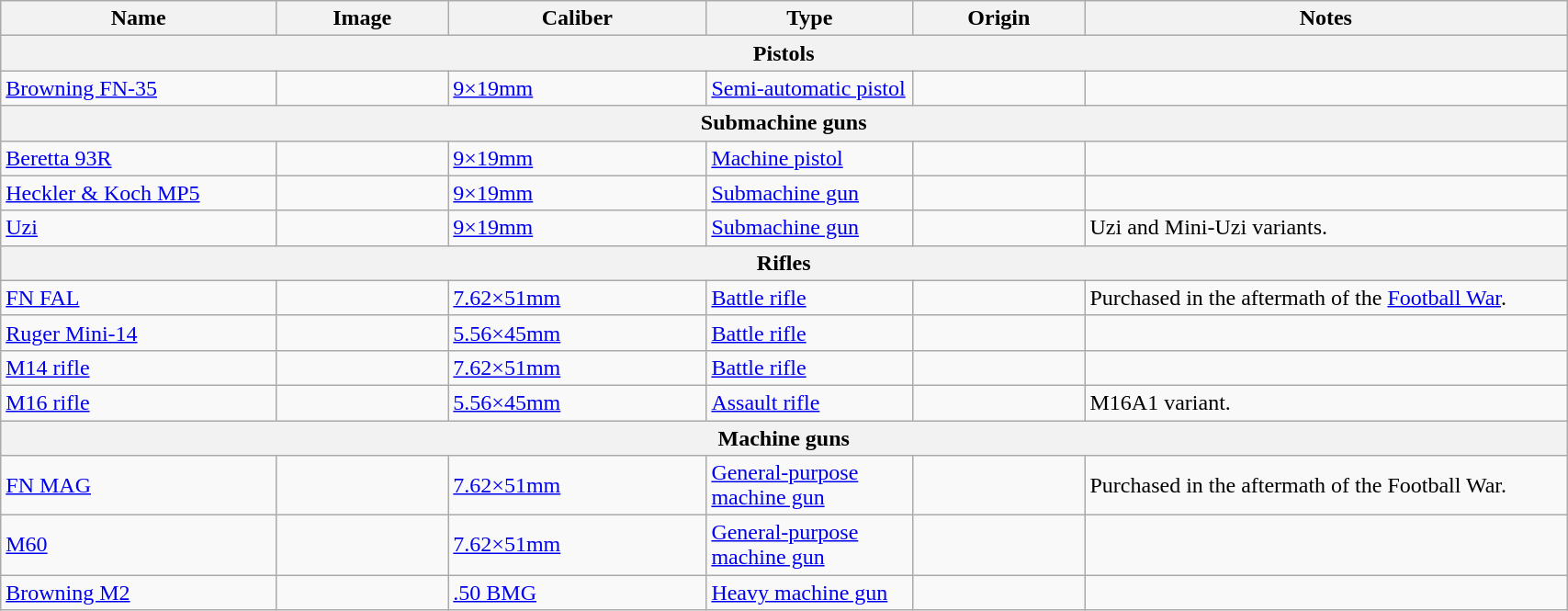<table class="wikitable" style="width:90%;">
<tr>
<th width=16%>Name</th>
<th width=10%>Image</th>
<th width=15%>Caliber</th>
<th width=12%>Type</th>
<th width=10%>Origin</th>
<th width=28%>Notes</th>
</tr>
<tr>
<th colspan="6">Pistols</th>
</tr>
<tr>
<td><a href='#'>Browning FN-35</a></td>
<td></td>
<td><a href='#'>9×19mm</a></td>
<td><a href='#'>Semi-automatic pistol</a></td>
<td></td>
<td></td>
</tr>
<tr>
<th colspan="6">Submachine guns</th>
</tr>
<tr>
<td><a href='#'>Beretta 93R</a></td>
<td></td>
<td><a href='#'>9×19mm</a></td>
<td><a href='#'>Machine pistol</a></td>
<td></td>
<td></td>
</tr>
<tr>
<td><a href='#'>Heckler & Koch MP5</a></td>
<td></td>
<td><a href='#'>9×19mm</a></td>
<td><a href='#'>Submachine gun</a></td>
<td></td>
<td></td>
</tr>
<tr>
<td><a href='#'>Uzi</a></td>
<td></td>
<td><a href='#'>9×19mm</a></td>
<td><a href='#'>Submachine gun</a></td>
<td></td>
<td>Uzi and Mini-Uzi variants.</td>
</tr>
<tr>
<th colspan="6">Rifles</th>
</tr>
<tr>
<td><a href='#'>FN FAL</a></td>
<td></td>
<td><a href='#'>7.62×51mm</a></td>
<td><a href='#'>Battle rifle</a></td>
<td></td>
<td>Purchased in the aftermath of the <a href='#'>Football War</a>.</td>
</tr>
<tr>
<td><a href='#'>Ruger Mini-14</a></td>
<td></td>
<td><a href='#'>5.56×45mm</a></td>
<td><a href='#'>Battle rifle</a></td>
<td></td>
<td></td>
</tr>
<tr>
<td><a href='#'>M14 rifle</a></td>
<td></td>
<td><a href='#'>7.62×51mm</a></td>
<td><a href='#'>Battle rifle</a></td>
<td></td>
<td></td>
</tr>
<tr>
<td><a href='#'>M16 rifle</a></td>
<td></td>
<td><a href='#'>5.56×45mm</a></td>
<td><a href='#'>Assault rifle</a></td>
<td></td>
<td>M16A1 variant.</td>
</tr>
<tr>
<th colspan="6">Machine guns</th>
</tr>
<tr>
<td><a href='#'>FN MAG</a></td>
<td></td>
<td><a href='#'>7.62×51mm</a></td>
<td><a href='#'>General-purpose machine gun</a></td>
<td></td>
<td>Purchased in the aftermath of the Football War.</td>
</tr>
<tr>
<td><a href='#'>M60</a></td>
<td></td>
<td><a href='#'>7.62×51mm</a></td>
<td><a href='#'>General-purpose machine gun</a></td>
<td></td>
<td></td>
</tr>
<tr>
<td><a href='#'>Browning M2</a></td>
<td></td>
<td><a href='#'>.50 BMG</a></td>
<td><a href='#'>Heavy machine gun</a></td>
<td></td>
<td></td>
</tr>
</table>
